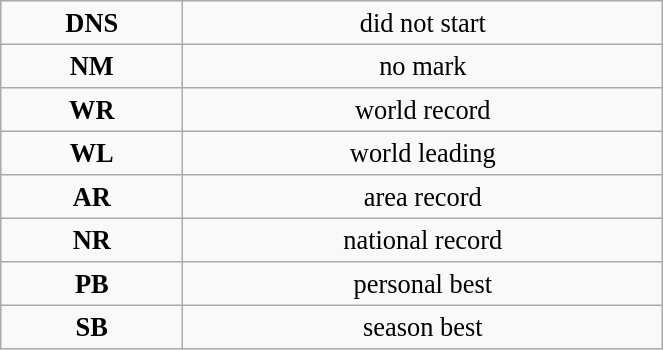<table class="wikitable" style=" text-align:center; font-size:110%;" width="35%">
<tr>
<td><strong>DNS</strong></td>
<td>did not start</td>
</tr>
<tr>
<td><strong>NM</strong></td>
<td>no mark</td>
</tr>
<tr>
<td><strong>WR</strong></td>
<td>world record</td>
</tr>
<tr>
<td><strong>WL</strong></td>
<td>world leading</td>
</tr>
<tr>
<td><strong>AR</strong></td>
<td>area record</td>
</tr>
<tr>
<td><strong>NR</strong></td>
<td>national record</td>
</tr>
<tr>
<td><strong>PB</strong></td>
<td>personal best</td>
</tr>
<tr>
<td><strong>SB</strong></td>
<td>season best</td>
</tr>
</table>
